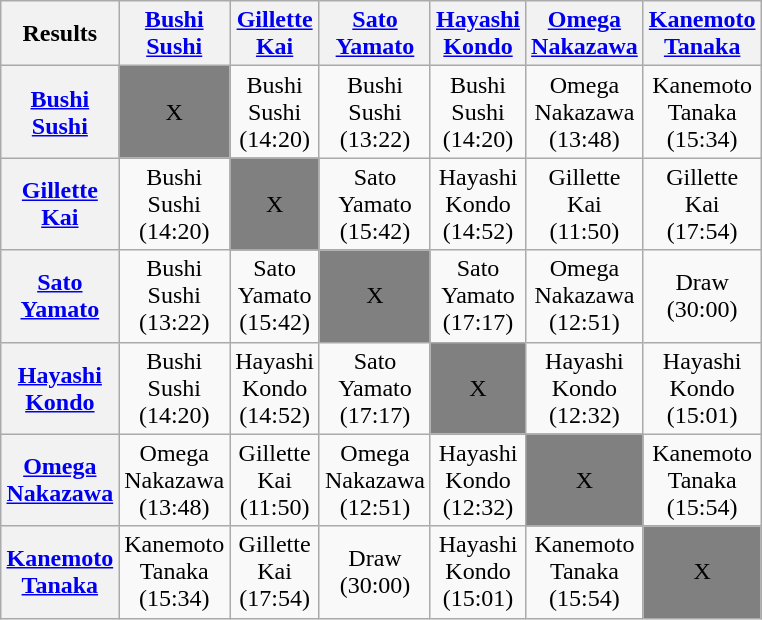<table class="wikitable" style="text-align:center; margin: 1em auto 1em auto">
<tr>
<th>Results</th>
<th><a href='#'>Bushi</a><br><a href='#'>Sushi</a></th>
<th><a href='#'>Gillette</a><br><a href='#'>Kai</a></th>
<th><a href='#'>Sato</a><br><a href='#'>Yamato</a></th>
<th><a href='#'>Hayashi</a><br><a href='#'>Kondo</a></th>
<th><a href='#'>Omega</a><br><a href='#'>Nakazawa</a></th>
<th><a href='#'>Kanemoto</a><br><a href='#'>Tanaka</a></th>
</tr>
<tr>
<th><a href='#'>Bushi</a><br><a href='#'>Sushi</a></th>
<td bgcolor=grey>X</td>
<td>Bushi<br>Sushi<br>(14:20)</td>
<td>Bushi<br>Sushi<br>(13:22)</td>
<td>Bushi<br>Sushi<br>(14:20)</td>
<td>Omega<br>Nakazawa<br>(13:48)</td>
<td>Kanemoto<br>Tanaka<br>(15:34)</td>
</tr>
<tr>
<th><a href='#'>Gillette</a><br><a href='#'>Kai</a></th>
<td>Bushi<br>Sushi<br>(14:20)</td>
<td bgcolor=grey>X</td>
<td>Sato<br>Yamato<br>(15:42)</td>
<td>Hayashi<br>Kondo<br>(14:52)</td>
<td>Gillette<br>Kai<br>(11:50)</td>
<td>Gillette<br>Kai<br>(17:54)</td>
</tr>
<tr>
<th><a href='#'>Sato</a><br><a href='#'>Yamato</a></th>
<td>Bushi<br>Sushi<br>(13:22)</td>
<td>Sato<br>Yamato<br>(15:42)</td>
<td bgcolor=grey>X</td>
<td>Sato<br>Yamato<br>(17:17)</td>
<td>Omega<br>Nakazawa<br>(12:51)</td>
<td>Draw<br>(30:00)</td>
</tr>
<tr>
<th><a href='#'>Hayashi</a><br><a href='#'>Kondo</a></th>
<td>Bushi<br>Sushi<br>(14:20)</td>
<td>Hayashi<br>Kondo<br>(14:52)</td>
<td>Sato<br>Yamato<br>(17:17)</td>
<td bgcolor=grey>X</td>
<td>Hayashi<br>Kondo<br>(12:32)</td>
<td>Hayashi<br>Kondo<br>(15:01)</td>
</tr>
<tr>
<th><a href='#'>Omega</a><br><a href='#'>Nakazawa</a></th>
<td>Omega<br>Nakazawa<br>(13:48)</td>
<td>Gillette<br>Kai<br>(11:50)</td>
<td>Omega<br>Nakazawa<br>(12:51)</td>
<td>Hayashi<br>Kondo<br>(12:32)</td>
<td bgcolor=grey>X</td>
<td>Kanemoto<br>Tanaka<br>(15:54)</td>
</tr>
<tr>
<th><a href='#'>Kanemoto</a><br><a href='#'>Tanaka</a></th>
<td>Kanemoto<br>Tanaka<br>(15:34)</td>
<td>Gillette<br>Kai<br>(17:54)</td>
<td>Draw<br>(30:00)</td>
<td>Hayashi<br>Kondo<br>(15:01)</td>
<td>Kanemoto<br>Tanaka<br>(15:54)</td>
<td bgcolor=grey>X</td>
</tr>
</table>
